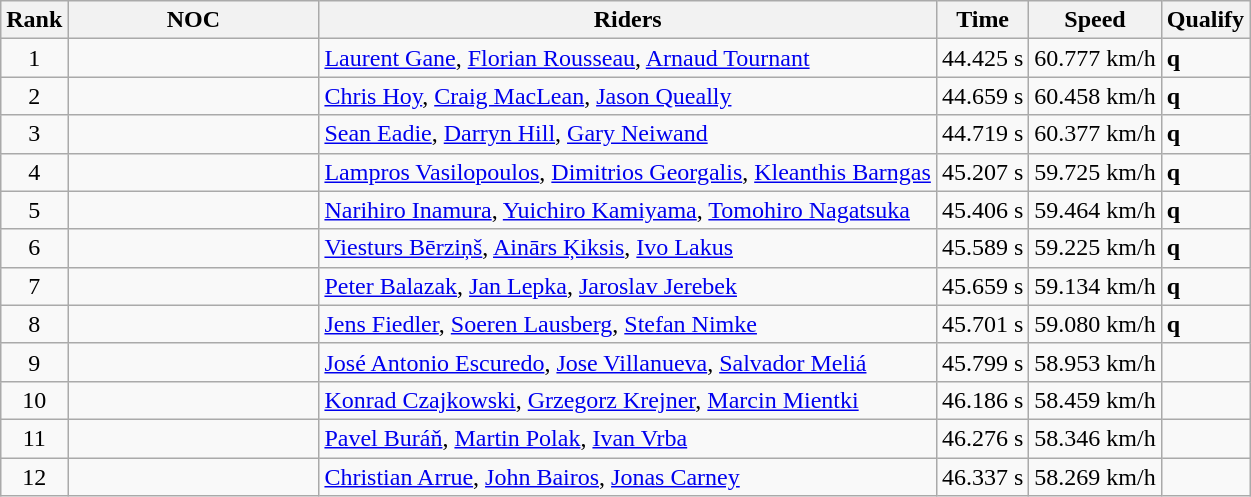<table class="wikitable sortable">
<tr>
<th>Rank</th>
<th style="width:10em">NOC</th>
<th>Riders</th>
<th>Time</th>
<th>Speed</th>
<th>Qualify</th>
</tr>
<tr>
<td align=center>1</td>
<td></td>
<td><a href='#'>Laurent Gane</a>, <a href='#'>Florian Rousseau</a>, <a href='#'>Arnaud Tournant</a></td>
<td>44.425 s</td>
<td>60.777 km/h</td>
<td><strong>q</strong></td>
</tr>
<tr>
<td align=center>2</td>
<td></td>
<td><a href='#'>Chris Hoy</a>, <a href='#'>Craig MacLean</a>, <a href='#'>Jason Queally</a></td>
<td>44.659 s</td>
<td>60.458 km/h</td>
<td><strong>q</strong></td>
</tr>
<tr>
<td align=center>3</td>
<td></td>
<td><a href='#'>Sean Eadie</a>, <a href='#'>Darryn Hill</a>, <a href='#'>Gary Neiwand</a></td>
<td>44.719 s</td>
<td>60.377 km/h</td>
<td><strong>q</strong></td>
</tr>
<tr>
<td align=center>4</td>
<td></td>
<td><a href='#'>Lampros Vasilopoulos</a>, <a href='#'>Dimitrios Georgalis</a>, <a href='#'>Kleanthis Barngas</a></td>
<td>45.207 s</td>
<td>59.725 km/h</td>
<td><strong>q</strong></td>
</tr>
<tr>
<td align=center>5</td>
<td></td>
<td><a href='#'>Narihiro Inamura</a>, <a href='#'>Yuichiro Kamiyama</a>, <a href='#'>Tomohiro Nagatsuka</a></td>
<td>45.406 s</td>
<td>59.464 km/h</td>
<td><strong>q</strong></td>
</tr>
<tr>
<td align=center>6</td>
<td></td>
<td><a href='#'>Viesturs Bērziņš</a>, <a href='#'>Ainārs Ķiksis</a>, <a href='#'>Ivo Lakus</a></td>
<td>45.589 s</td>
<td>59.225 km/h</td>
<td><strong>q</strong></td>
</tr>
<tr>
<td align=center>7</td>
<td></td>
<td><a href='#'>Peter Balazak</a>, <a href='#'>Jan Lepka</a>, <a href='#'>Jaroslav Jerebek</a></td>
<td>45.659 s</td>
<td>59.134 km/h</td>
<td><strong>q</strong></td>
</tr>
<tr>
<td align=center>8</td>
<td></td>
<td><a href='#'>Jens Fiedler</a>, <a href='#'>Soeren Lausberg</a>, <a href='#'>Stefan Nimke</a></td>
<td>45.701 s</td>
<td>59.080 km/h</td>
<td><strong>q</strong></td>
</tr>
<tr>
<td align=center>9</td>
<td></td>
<td><a href='#'>José Antonio Escuredo</a>, <a href='#'>Jose Villanueva</a>, <a href='#'>Salvador Meliá</a></td>
<td>45.799 s</td>
<td>58.953 km/h</td>
<td></td>
</tr>
<tr>
<td align=center>10</td>
<td></td>
<td><a href='#'>Konrad Czajkowski</a>, <a href='#'>Grzegorz Krejner</a>, <a href='#'>Marcin Mientki</a></td>
<td>46.186 s</td>
<td>58.459 km/h</td>
<td></td>
</tr>
<tr>
<td align=center>11</td>
<td></td>
<td><a href='#'>Pavel Buráň</a>, <a href='#'>Martin Polak</a>, <a href='#'>Ivan Vrba</a></td>
<td>46.276 s</td>
<td>58.346 km/h</td>
<td></td>
</tr>
<tr>
<td align=center>12</td>
<td></td>
<td><a href='#'>Christian Arrue</a>, <a href='#'>John Bairos</a>, <a href='#'>Jonas Carney</a></td>
<td>46.337 s</td>
<td>58.269 km/h</td>
<td></td>
</tr>
</table>
